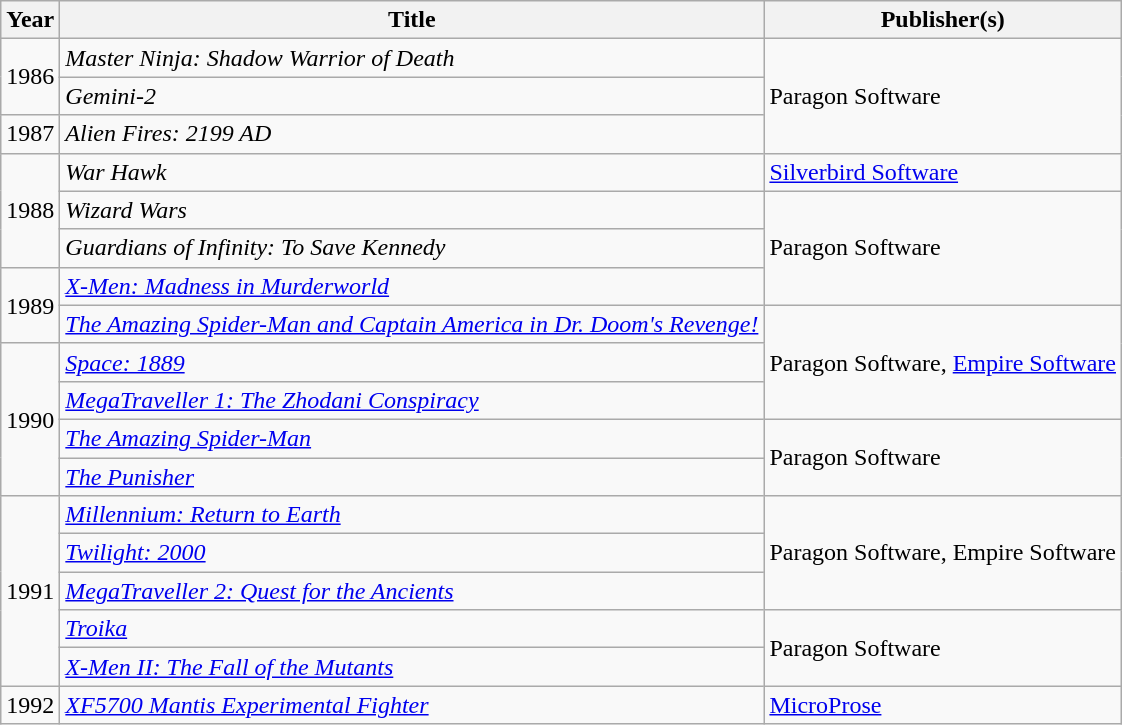<table class="wikitable sortable">
<tr>
<th>Year</th>
<th>Title</th>
<th>Publisher(s)</th>
</tr>
<tr>
<td rowspan="2">1986</td>
<td><em>Master Ninja: Shadow Warrior of Death</em></td>
<td rowspan="3">Paragon Software</td>
</tr>
<tr>
<td><em>Gemini-2</em></td>
</tr>
<tr>
<td>1987</td>
<td><em>Alien Fires: 2199 AD</em></td>
</tr>
<tr>
<td rowspan="3">1988</td>
<td><em>War Hawk</em></td>
<td><a href='#'>Silverbird Software</a></td>
</tr>
<tr>
<td><em>Wizard Wars</em></td>
<td rowspan="3">Paragon Software</td>
</tr>
<tr>
<td><em>Guardians of Infinity: To Save Kennedy</em></td>
</tr>
<tr>
<td rowspan="2">1989</td>
<td><em><a href='#'>X-Men: Madness in Murderworld</a></em></td>
</tr>
<tr>
<td><em><a href='#'>The Amazing Spider-Man and Captain America in Dr. Doom's Revenge!</a></em></td>
<td rowspan="3">Paragon Software, <a href='#'>Empire Software</a></td>
</tr>
<tr>
<td rowspan="4">1990</td>
<td><em><a href='#'>Space: 1889</a></em></td>
</tr>
<tr>
<td><em><a href='#'>MegaTraveller 1: The Zhodani Conspiracy</a></em></td>
</tr>
<tr>
<td><em><a href='#'>The Amazing Spider-Man</a></em></td>
<td rowspan="2">Paragon Software</td>
</tr>
<tr>
<td><em><a href='#'>The Punisher</a></em></td>
</tr>
<tr>
<td rowspan="5">1991</td>
<td><em><a href='#'>Millennium: Return to Earth</a></em></td>
<td rowspan="3">Paragon Software, Empire Software</td>
</tr>
<tr>
<td><em><a href='#'>Twilight: 2000</a></em></td>
</tr>
<tr>
<td><em><a href='#'>MegaTraveller 2: Quest for the Ancients</a></em></td>
</tr>
<tr>
<td><em><a href='#'>Troika</a></em></td>
<td rowspan="2">Paragon Software</td>
</tr>
<tr>
<td><em><a href='#'>X-Men II: The Fall of the Mutants</a></em></td>
</tr>
<tr>
<td>1992</td>
<td><em><a href='#'>XF5700 Mantis Experimental Fighter</a></em></td>
<td><a href='#'>MicroProse</a></td>
</tr>
</table>
